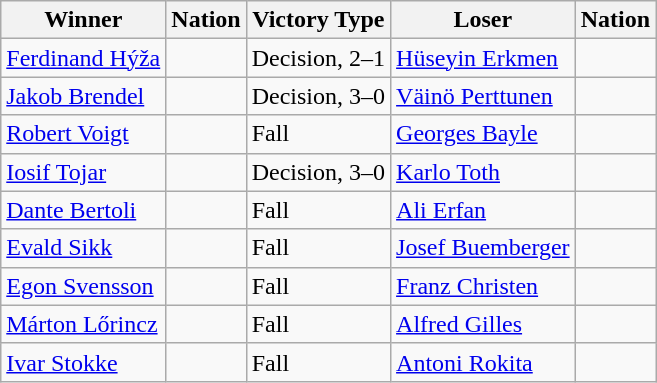<table class="wikitable sortable" style="text-align:left;">
<tr>
<th>Winner</th>
<th>Nation</th>
<th>Victory Type</th>
<th>Loser</th>
<th>Nation</th>
</tr>
<tr>
<td><a href='#'>Ferdinand Hýža</a></td>
<td></td>
<td>Decision, 2–1</td>
<td><a href='#'>Hüseyin Erkmen</a></td>
<td></td>
</tr>
<tr>
<td><a href='#'>Jakob Brendel</a></td>
<td></td>
<td>Decision, 3–0</td>
<td><a href='#'>Väinö Perttunen</a></td>
<td></td>
</tr>
<tr>
<td><a href='#'>Robert Voigt</a></td>
<td></td>
<td>Fall</td>
<td><a href='#'>Georges Bayle</a></td>
<td></td>
</tr>
<tr>
<td><a href='#'>Iosif Tojar</a></td>
<td></td>
<td>Decision, 3–0</td>
<td><a href='#'>Karlo Toth</a></td>
<td></td>
</tr>
<tr>
<td><a href='#'>Dante Bertoli</a></td>
<td></td>
<td>Fall</td>
<td><a href='#'>Ali Erfan</a></td>
<td></td>
</tr>
<tr>
<td><a href='#'>Evald Sikk</a></td>
<td></td>
<td>Fall</td>
<td><a href='#'>Josef Buemberger</a></td>
<td></td>
</tr>
<tr>
<td><a href='#'>Egon Svensson</a></td>
<td></td>
<td>Fall</td>
<td><a href='#'>Franz Christen</a></td>
<td></td>
</tr>
<tr>
<td><a href='#'>Márton Lőrincz</a></td>
<td></td>
<td>Fall</td>
<td><a href='#'>Alfred Gilles</a></td>
<td></td>
</tr>
<tr>
<td><a href='#'>Ivar Stokke</a></td>
<td></td>
<td>Fall</td>
<td><a href='#'>Antoni Rokita</a></td>
<td></td>
</tr>
</table>
